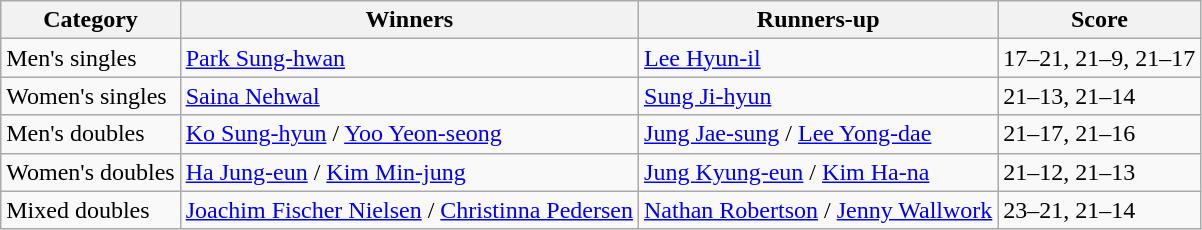<table class=wikitable style="white-space:nowrap;">
<tr>
<th>Category</th>
<th>Winners</th>
<th>Runners-up</th>
<th>Score</th>
</tr>
<tr>
<td>Men's singles</td>
<td> <a href='#'>Park Sung-hwan</a></td>
<td> <a href='#'>Lee Hyun-il</a></td>
<td>17–21, 21–9, 21–17</td>
</tr>
<tr>
<td>Women's singles</td>
<td> <a href='#'>Saina Nehwal</a></td>
<td> <a href='#'>Sung Ji-hyun</a></td>
<td>21–13, 21–14</td>
</tr>
<tr>
<td>Men's doubles</td>
<td> <a href='#'>Ko Sung-hyun</a> / <a href='#'>Yoo Yeon-seong</a></td>
<td> <a href='#'>Jung Jae-sung</a> / <a href='#'>Lee Yong-dae</a></td>
<td>21–17, 21–16</td>
</tr>
<tr>
<td>Women's doubles</td>
<td> <a href='#'>Ha Jung-eun</a> / <a href='#'>Kim Min-jung</a></td>
<td> <a href='#'>Jung Kyung-eun</a> / <a href='#'>Kim Ha-na</a></td>
<td>21–12, 21–13</td>
</tr>
<tr>
<td>Mixed doubles</td>
<td> <a href='#'>Joachim Fischer Nielsen</a> / <a href='#'>Christinna Pedersen</a></td>
<td> <a href='#'>Nathan Robertson</a> / <a href='#'>Jenny Wallwork</a></td>
<td>23–21, 21–14</td>
</tr>
</table>
